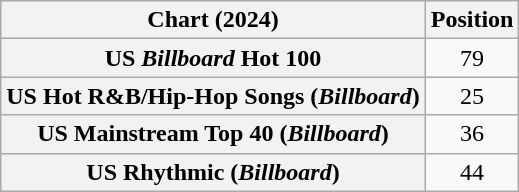<table class="wikitable sortable plainrowheaders" style="text-align:center">
<tr>
<th scope="col">Chart (2024)</th>
<th scope="col">Position</th>
</tr>
<tr>
<th scope="row">US <em>Billboard</em> Hot 100</th>
<td>79</td>
</tr>
<tr>
<th scope="row">US Hot R&B/Hip-Hop Songs (<em>Billboard</em>)</th>
<td>25</td>
</tr>
<tr>
<th scope="row">US Mainstream Top 40 (<em>Billboard</em>)</th>
<td>36</td>
</tr>
<tr>
<th scope="row">US Rhythmic (<em>Billboard</em>)</th>
<td>44</td>
</tr>
</table>
